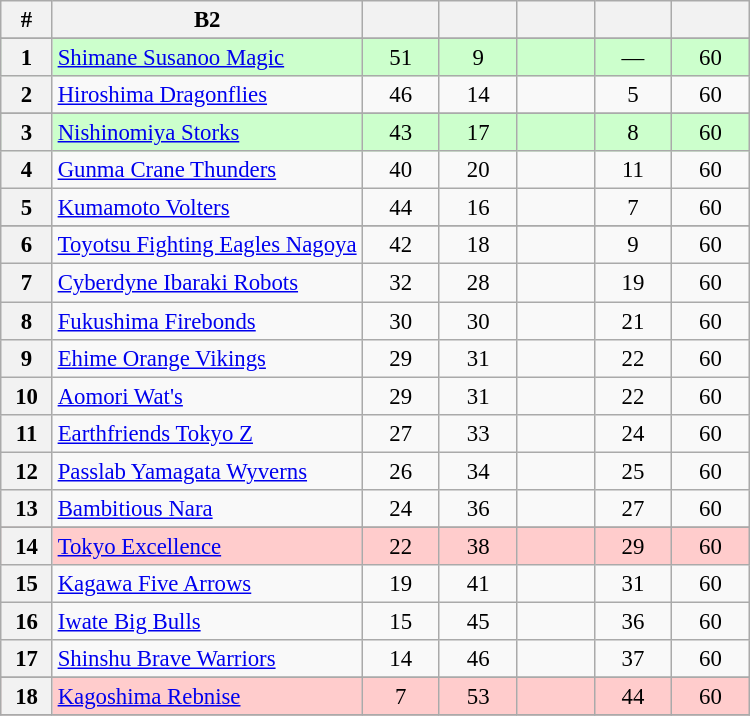<table class="wikitable" width="500" style="font-size:95%; text-align:center">
<tr>
<th width="5%">#</th>
<th width="30%">B2</th>
<th width="7.5%"></th>
<th width="7.5%"></th>
<th width="7.5%"></th>
<th width="7.5%"></th>
<th width="7.5%"></th>
</tr>
<tr>
</tr>
<tr bgcolor=#ccffcc>
<th>1</th>
<td style="text-align:left;"><a href='#'>Shimane Susanoo Magic</a></td>
<td>51</td>
<td>9</td>
<td></td>
<td>—</td>
<td>60</td>
</tr>
<tr>
<th>2</th>
<td style="text-align:left;"><a href='#'>Hiroshima Dragonflies</a></td>
<td>46</td>
<td>14</td>
<td></td>
<td>5</td>
<td>60</td>
</tr>
<tr>
</tr>
<tr bgcolor=#ccffcc>
<th>3</th>
<td style="text-align:left;"><a href='#'>Nishinomiya Storks</a></td>
<td>43</td>
<td>17</td>
<td></td>
<td>8</td>
<td>60</td>
</tr>
<tr>
<th>4</th>
<td style="text-align:left;"><a href='#'>Gunma Crane Thunders</a></td>
<td>40</td>
<td>20</td>
<td></td>
<td>11</td>
<td>60</td>
</tr>
<tr>
<th>5</th>
<td style="text-align:left;"><a href='#'>Kumamoto Volters</a></td>
<td>44</td>
<td>16</td>
<td></td>
<td>7</td>
<td>60</td>
</tr>
<tr>
</tr>
<tr>
<th>6</th>
<td style="text-align:left;"><a href='#'>Toyotsu Fighting Eagles Nagoya</a></td>
<td>42</td>
<td>18</td>
<td></td>
<td>9</td>
<td>60</td>
</tr>
<tr>
<th>7</th>
<td style="text-align:left;"><a href='#'>Cyberdyne Ibaraki Robots</a></td>
<td>32</td>
<td>28</td>
<td></td>
<td>19</td>
<td>60</td>
</tr>
<tr>
<th>8</th>
<td style="text-align:left;"><a href='#'>Fukushima Firebonds</a></td>
<td>30</td>
<td>30</td>
<td></td>
<td>21</td>
<td>60</td>
</tr>
<tr>
<th>9</th>
<td style="text-align:left;"><a href='#'>Ehime Orange Vikings</a></td>
<td>29</td>
<td>31</td>
<td></td>
<td>22</td>
<td>60</td>
</tr>
<tr>
<th>10</th>
<td style="text-align:left;"><a href='#'>Aomori Wat's</a></td>
<td>29</td>
<td>31</td>
<td></td>
<td>22</td>
<td>60</td>
</tr>
<tr>
<th>11</th>
<td style="text-align:left;"><a href='#'>Earthfriends Tokyo Z</a></td>
<td>27</td>
<td>33</td>
<td></td>
<td>24</td>
<td>60</td>
</tr>
<tr>
<th>12</th>
<td style="text-align:left;"><a href='#'>Passlab Yamagata Wyverns</a></td>
<td>26</td>
<td>34</td>
<td></td>
<td>25</td>
<td>60</td>
</tr>
<tr>
<th>13</th>
<td style="text-align:left;"><a href='#'>Bambitious Nara</a></td>
<td>24</td>
<td>36</td>
<td></td>
<td>27</td>
<td>60</td>
</tr>
<tr>
</tr>
<tr bgcolor=#FFCCCC>
<th>14</th>
<td style="text-align:left;"><a href='#'>Tokyo Excellence</a></td>
<td>22</td>
<td>38</td>
<td></td>
<td>29</td>
<td>60</td>
</tr>
<tr>
<th>15</th>
<td style="text-align:left;"><a href='#'>Kagawa Five Arrows</a></td>
<td>19</td>
<td>41</td>
<td></td>
<td>31</td>
<td>60</td>
</tr>
<tr>
<th>16</th>
<td style="text-align:left;"><a href='#'>Iwate Big Bulls</a></td>
<td>15</td>
<td>45</td>
<td></td>
<td>36</td>
<td>60</td>
</tr>
<tr>
<th>17</th>
<td style="text-align:left;"><a href='#'>Shinshu Brave Warriors</a></td>
<td>14</td>
<td>46</td>
<td></td>
<td>37</td>
<td>60</td>
</tr>
<tr>
</tr>
<tr bgcolor=#FFCCCC>
<th>18</th>
<td style="text-align:left;"><a href='#'>Kagoshima Rebnise</a></td>
<td>7</td>
<td>53</td>
<td></td>
<td>44</td>
<td>60</td>
</tr>
<tr>
</tr>
</table>
